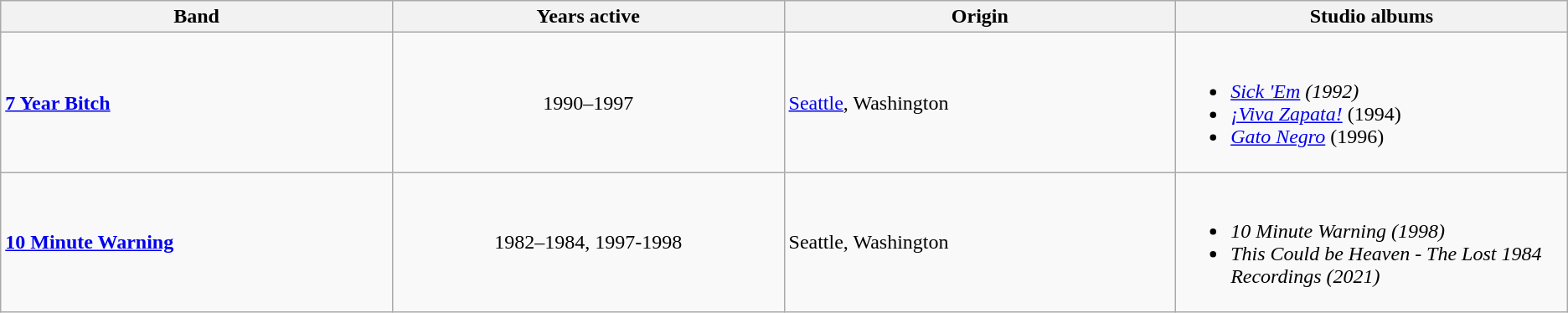<table class="wikitable sortable">
<tr>
<th style="width:15%;">Band</th>
<th style="width:15%;">Years active</th>
<th style="width:15%;">Origin</th>
<th style="width:15%;">Studio albums</th>
</tr>
<tr>
<td><strong><a href='#'>7 Year Bitch</a></strong></td>
<td style="text-align:center;">1990–1997</td>
<td><a href='#'>Seattle</a>, Washington</td>
<td><br><ul><li><em><a href='#'>Sick 'Em</a> (1992)</em></li><li><em><a href='#'>¡Viva Zapata!</a></em> (1994)</li><li><em><a href='#'>Gato Negro</a></em> (1996)</li></ul></td>
</tr>
<tr>
<td><a href='#'><strong>10 Minute Warning</strong></a></td>
<td style="text-align:center;">1982–1984, 1997-1998</td>
<td>Seattle, Washington</td>
<td><br><ul><li><em>10 Minute Warning (1998)</em></li><li><em>This Could be Heaven - The Lost 1984 Recordings (2021)</em></li></ul></td>
</tr>
</table>
